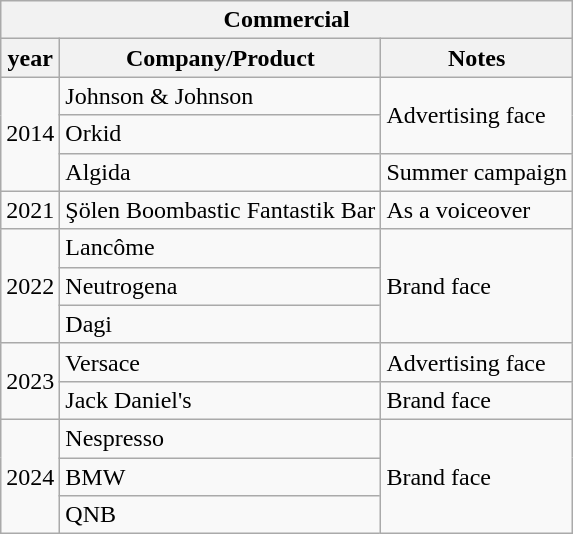<table class="wikitable">
<tr>
<th colspan="3">Commercial</th>
</tr>
<tr>
<th>year</th>
<th>Company/Product</th>
<th>Notes</th>
</tr>
<tr>
<td rowspan="3">2014</td>
<td>Johnson & Johnson</td>
<td rowspan="2">Advertising face</td>
</tr>
<tr>
<td>Orkid</td>
</tr>
<tr>
<td>Algida</td>
<td>Summer campaign</td>
</tr>
<tr>
<td>2021</td>
<td>Şölen Boombastic Fantastik Bar</td>
<td>As a voiceover</td>
</tr>
<tr>
<td rowspan="3">2022</td>
<td>Lancôme</td>
<td rowspan="3">Brand face</td>
</tr>
<tr>
<td>Neutrogena</td>
</tr>
<tr>
<td>Dagi</td>
</tr>
<tr>
<td rowspan="2">2023</td>
<td>Versace</td>
<td>Advertising face</td>
</tr>
<tr>
<td>Jack Daniel's</td>
<td>Brand face</td>
</tr>
<tr>
<td rowspan="3">2024</td>
<td>Nespresso</td>
<td rowspan="3">Brand face</td>
</tr>
<tr>
<td>BMW</td>
</tr>
<tr>
<td>QNB</td>
</tr>
</table>
